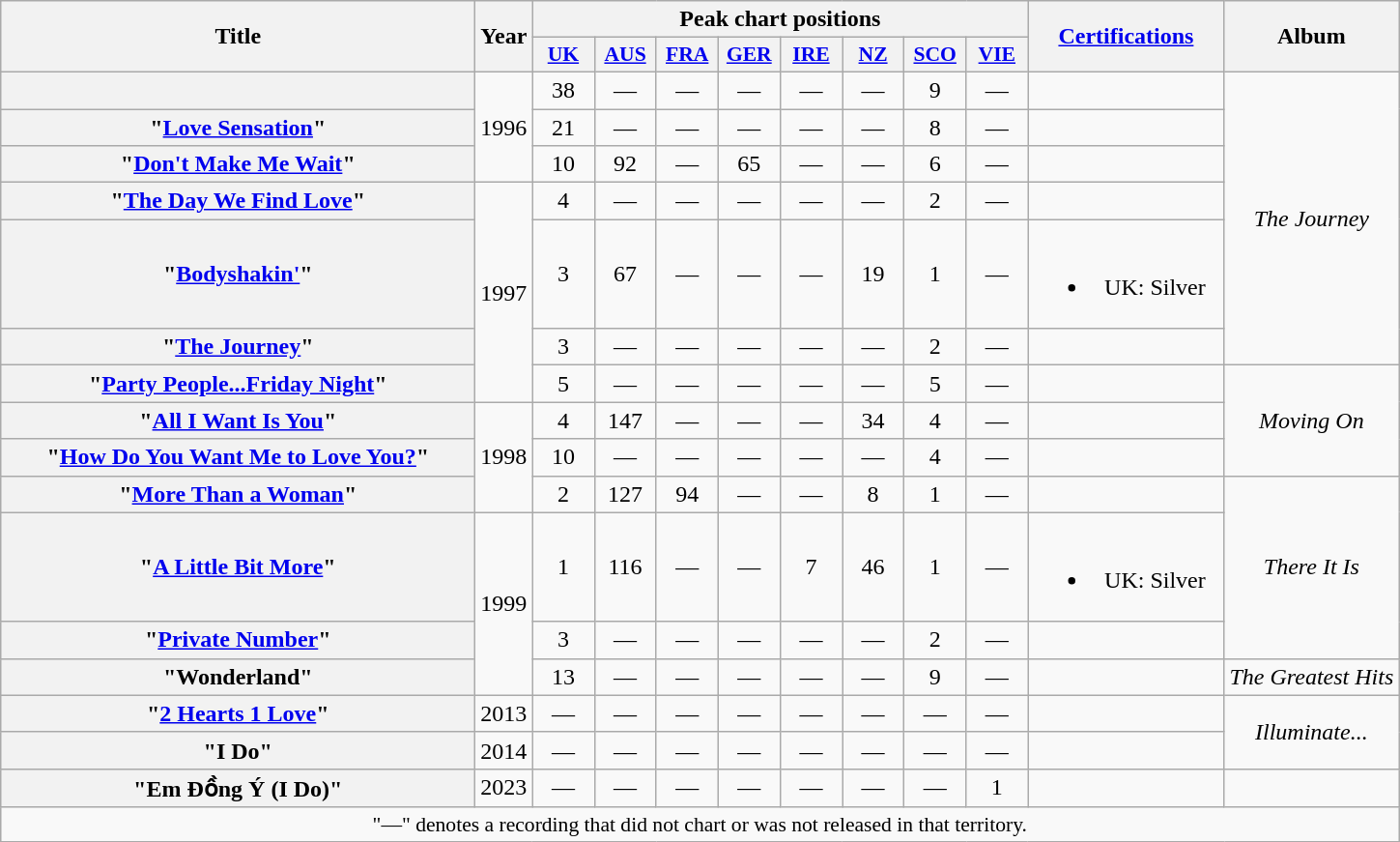<table class="wikitable plainrowheaders" style="text-align:center;">
<tr>
<th scope="col" rowspan="2" style="width:20em;">Title</th>
<th scope="col" rowspan="2">Year</th>
<th scope="col" colspan="8">Peak chart positions</th>
<th scope="col" rowspan="2" style="width:8em;"><a href='#'>Certifications</a></th>
<th scope="col" rowspan="2">Album</th>
</tr>
<tr>
<th scope="col" style="width:2.5em;font-size:90%;"><a href='#'>UK</a><br></th>
<th scope="col" style="width:2.5em;font-size:90%;"><a href='#'>AUS</a><br></th>
<th scope="col" style="width:2.5em;font-size:90%;"><a href='#'>FRA</a><br></th>
<th scope="col" style="width:2.5em;font-size:90%;"><a href='#'>GER</a><br></th>
<th scope="col" style="width:2.5em;font-size:90%;"><a href='#'>IRE</a><br></th>
<th scope="col" style="width:2.5em;font-size:90%;"><a href='#'>NZ</a><br></th>
<th scope="col" style="width:2.5em;font-size:90%;"><a href='#'>SCO</a><br></th>
<th scope="col" style="width:2.5em;font-size:90%;"><a href='#'>VIE</a><br></th>
</tr>
<tr>
<th scope="row"></th>
<td rowspan="3">1996</td>
<td>38</td>
<td>—</td>
<td>—</td>
<td>—</td>
<td>—</td>
<td>—</td>
<td>9</td>
<td>—</td>
<td></td>
<td rowspan="6"><em>The Journey</em></td>
</tr>
<tr>
<th scope="row">"<a href='#'>Love Sensation</a>"</th>
<td>21</td>
<td>—</td>
<td>—</td>
<td>—</td>
<td>—</td>
<td>—</td>
<td>8</td>
<td>—</td>
<td></td>
</tr>
<tr>
<th scope="row">"<a href='#'>Don't Make Me Wait</a>"</th>
<td>10</td>
<td>92</td>
<td>—</td>
<td>65</td>
<td>—</td>
<td>—</td>
<td>6</td>
<td>—</td>
<td></td>
</tr>
<tr>
<th scope="row">"<a href='#'>The Day We Find Love</a>"</th>
<td rowspan="4">1997</td>
<td>4</td>
<td>—</td>
<td>—</td>
<td>—</td>
<td>—</td>
<td>—</td>
<td>2</td>
<td>—</td>
<td></td>
</tr>
<tr>
<th scope="row">"<a href='#'>Bodyshakin'</a>"</th>
<td>3</td>
<td>67</td>
<td>—</td>
<td>—</td>
<td>—</td>
<td>19</td>
<td>1</td>
<td>—</td>
<td><br><ul><li>UK: Silver</li></ul></td>
</tr>
<tr>
<th scope="row">"<a href='#'>The Journey</a>"</th>
<td>3</td>
<td>—</td>
<td>—</td>
<td>—</td>
<td>—</td>
<td>—</td>
<td>2</td>
<td>—</td>
<td></td>
</tr>
<tr>
<th scope="row">"<a href='#'>Party People...Friday Night</a>"</th>
<td>5</td>
<td>—</td>
<td>—</td>
<td>—</td>
<td>—</td>
<td>—</td>
<td>5</td>
<td>—</td>
<td></td>
<td rowspan="3"><em>Moving On</em></td>
</tr>
<tr>
<th scope="row">"<a href='#'>All I Want Is You</a>"</th>
<td rowspan="3">1998</td>
<td>4</td>
<td>147</td>
<td>—</td>
<td>—</td>
<td>—</td>
<td>34</td>
<td>4</td>
<td>—</td>
<td></td>
</tr>
<tr>
<th scope="row">"<a href='#'>How Do You Want Me to Love You?</a>"</th>
<td>10</td>
<td>—</td>
<td>—</td>
<td>—</td>
<td>—</td>
<td>—</td>
<td>4</td>
<td>—</td>
<td></td>
</tr>
<tr>
<th scope="row">"<a href='#'>More Than a Woman</a>"</th>
<td>2</td>
<td>127</td>
<td>94</td>
<td>—</td>
<td>—</td>
<td>8</td>
<td>1</td>
<td>—</td>
<td></td>
<td rowspan="3"><em>There It Is</em></td>
</tr>
<tr>
<th scope="row">"<a href='#'>A Little Bit More</a>"</th>
<td rowspan="3">1999</td>
<td>1</td>
<td>116</td>
<td>—</td>
<td>—</td>
<td>7</td>
<td>46</td>
<td>1</td>
<td>—</td>
<td><br><ul><li>UK: Silver</li></ul></td>
</tr>
<tr>
<th scope="row">"<a href='#'>Private Number</a>"</th>
<td>3</td>
<td>—</td>
<td>—</td>
<td>—</td>
<td>—</td>
<td>—</td>
<td>2</td>
<td>—</td>
<td></td>
</tr>
<tr>
<th scope="row">"Wonderland"</th>
<td>13</td>
<td>—</td>
<td>—</td>
<td>—</td>
<td>—</td>
<td>—</td>
<td>9</td>
<td>—</td>
<td></td>
<td><em>The Greatest Hits</em></td>
</tr>
<tr>
<th scope="row">"<a href='#'>2 Hearts 1 Love</a>"</th>
<td>2013</td>
<td>—</td>
<td>—</td>
<td>—</td>
<td>—</td>
<td>—</td>
<td>—</td>
<td>—</td>
<td>—</td>
<td></td>
<td rowspan="2"><em>Illuminate...</em></td>
</tr>
<tr>
<th scope="row">"I Do"</th>
<td>2014</td>
<td>—</td>
<td>—</td>
<td>—</td>
<td>—</td>
<td>—</td>
<td>—</td>
<td>—</td>
<td>—</td>
<td></td>
</tr>
<tr>
<th scope="row">"Em Đồng Ý (I Do)"<br></th>
<td>2023</td>
<td>—</td>
<td>—</td>
<td>—</td>
<td>—</td>
<td>—</td>
<td>—</td>
<td>—</td>
<td>1</td>
<td></td>
<td></td>
</tr>
<tr>
<td colspan="15" style="font-size:90%">"—" denotes a recording that did not chart or was not released in that territory.</td>
</tr>
</table>
